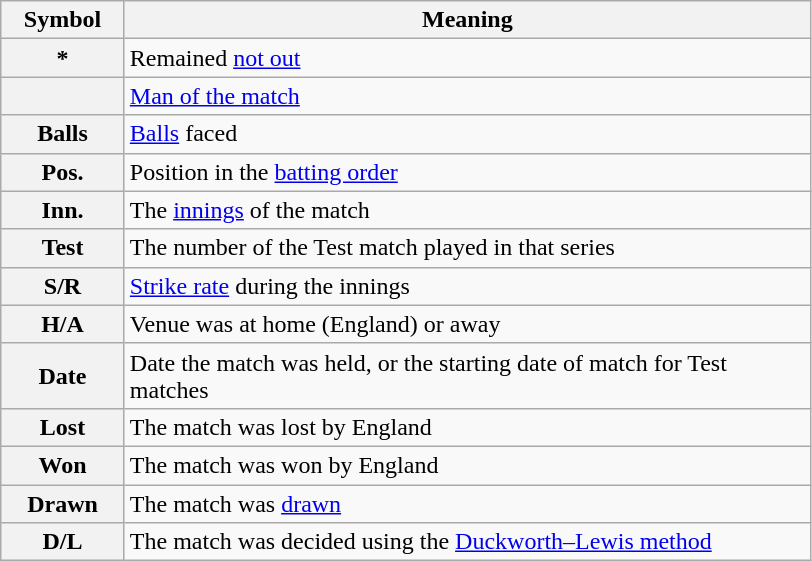<table class="wikitable plainrowheaders" border="1">
<tr>
<th scope="col" style="width:75px">Symbol</th>
<th scope="col" style="width:450px">Meaning</th>
</tr>
<tr>
<th scope="row">*</th>
<td>Remained <a href='#'>not out</a></td>
</tr>
<tr>
<th scope="row"></th>
<td><a href='#'>Man of the match</a></td>
</tr>
<tr>
<th scope="row">Balls</th>
<td><a href='#'>Balls</a> faced</td>
</tr>
<tr>
<th scope="row">Pos.</th>
<td>Position in the <a href='#'>batting order</a></td>
</tr>
<tr>
<th scope="row">Inn.</th>
<td>The <a href='#'>innings</a> of the match</td>
</tr>
<tr>
<th scope="row">Test</th>
<td>The number of the Test match played in that series</td>
</tr>
<tr>
<th scope="row">S/R</th>
<td><a href='#'>Strike rate</a> during the innings</td>
</tr>
<tr>
<th scope="row">H/A</th>
<td>Venue was at home (England) or away</td>
</tr>
<tr>
<th scope="row">Date</th>
<td>Date the match was held, or the starting date of match for Test matches</td>
</tr>
<tr>
<th scope="row">Lost</th>
<td>The match was lost by England</td>
</tr>
<tr>
<th scope="row">Won</th>
<td>The match was won by England</td>
</tr>
<tr>
<th scope="row">Drawn</th>
<td>The match was <a href='#'>drawn</a></td>
</tr>
<tr>
<th scope="row">D/L</th>
<td>The match was decided using the <a href='#'>Duckworth–Lewis method</a></td>
</tr>
</table>
